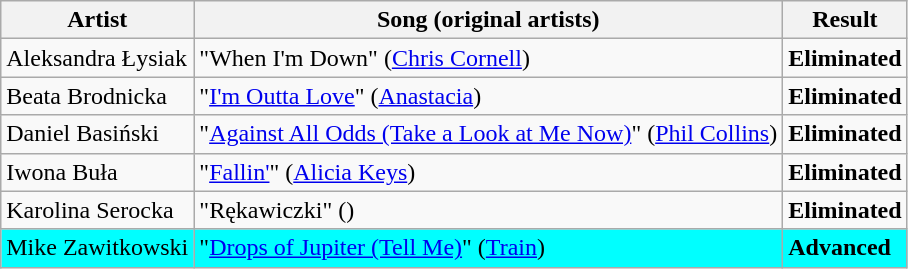<table class=wikitable>
<tr>
<th>Artist</th>
<th>Song (original artists)</th>
<th>Result</th>
</tr>
<tr>
<td>Aleksandra Łysiak</td>
<td>"When I'm Down" (<a href='#'>Chris Cornell</a>)</td>
<td><strong>Eliminated</strong></td>
</tr>
<tr>
<td>Beata Brodnicka</td>
<td>"<a href='#'>I'm Outta Love</a>" (<a href='#'>Anastacia</a>)</td>
<td><strong>Eliminated</strong></td>
</tr>
<tr>
<td>Daniel Basiński</td>
<td>"<a href='#'>Against All Odds (Take a Look at Me Now)</a>" (<a href='#'>Phil Collins</a>)</td>
<td><strong>Eliminated</strong></td>
</tr>
<tr>
<td>Iwona Buła</td>
<td>"<a href='#'>Fallin'</a>" (<a href='#'>Alicia Keys</a>)</td>
<td><strong>Eliminated</strong></td>
</tr>
<tr>
<td>Karolina Serocka</td>
<td>"Rękawiczki" ()</td>
<td><strong>Eliminated</strong></td>
</tr>
<tr style="background:cyan;">
<td>Mike Zawitkowski</td>
<td>"<a href='#'>Drops of Jupiter (Tell Me)</a>" (<a href='#'>Train</a>)</td>
<td><strong>Advanced</strong></td>
</tr>
</table>
